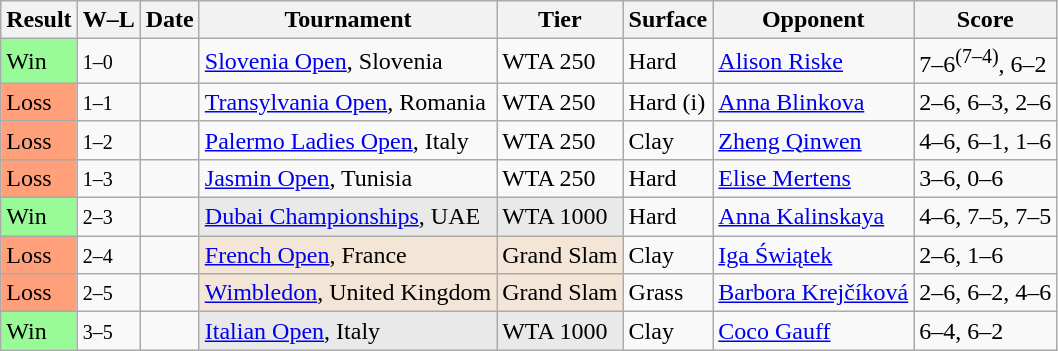<table class="sortable wikitable">
<tr>
<th>Result</th>
<th class="unsortable">W–L</th>
<th>Date</th>
<th>Tournament</th>
<th>Tier</th>
<th>Surface</th>
<th>Opponent</th>
<th class="unsortable">Score</th>
</tr>
<tr>
<td bgcolor=98fb98>Win</td>
<td><small>1–0</small></td>
<td><a href='#'></a></td>
<td><a href='#'>Slovenia Open</a>, Slovenia</td>
<td>WTA 250</td>
<td>Hard</td>
<td> <a href='#'>Alison Riske</a></td>
<td>7–6<sup>(7–4)</sup>, 6–2</td>
</tr>
<tr>
<td bgcolor=ffa07a>Loss</td>
<td><small>1–1</small></td>
<td><a href='#'></a></td>
<td><a href='#'>Transylvania Open</a>, Romania</td>
<td>WTA 250</td>
<td>Hard (i)</td>
<td> <a href='#'>Anna Blinkova</a></td>
<td>2–6, 6–3, 2–6</td>
</tr>
<tr>
<td bgcolor=ffa07a>Loss</td>
<td><small>1–2</small></td>
<td><a href='#'></a></td>
<td><a href='#'>Palermo Ladies Open</a>, Italy</td>
<td>WTA 250</td>
<td>Clay</td>
<td> <a href='#'>Zheng Qinwen</a></td>
<td>4–6, 6–1, 1–6</td>
</tr>
<tr>
<td bgcolor=ffa07a>Loss</td>
<td><small>1–3</small></td>
<td><a href='#'></a></td>
<td><a href='#'>Jasmin Open</a>, Tunisia</td>
<td>WTA 250</td>
<td>Hard</td>
<td> <a href='#'>Elise Mertens</a></td>
<td>3–6, 0–6</td>
</tr>
<tr>
<td bgcolor=98fb98>Win</td>
<td><small>2–3</small></td>
<td><a href='#'></a></td>
<td style=background:#e9e9e9><a href='#'>Dubai Championships</a>, UAE</td>
<td style=background:#e9e9e9>WTA 1000</td>
<td>Hard</td>
<td> <a href='#'>Anna Kalinskaya</a></td>
<td>4–6, 7–5, 7–5</td>
</tr>
<tr>
<td bgcolor=ffa07a>Loss</td>
<td><small>2–4</small></td>
<td><a href='#'></a></td>
<td style=background:#f3e6d7><a href='#'>French Open</a>, France</td>
<td style=background:#f3e6d7>Grand Slam</td>
<td>Clay</td>
<td> <a href='#'>Iga Świątek</a></td>
<td>2–6, 1–6</td>
</tr>
<tr>
<td bgcolor=ffa07a>Loss</td>
<td><small>2–5</small></td>
<td><a href='#'></a></td>
<td style=background:#f3e6d7><a href='#'>Wimbledon</a>, United Kingdom</td>
<td style=background:#f3e6d7>Grand Slam</td>
<td>Grass</td>
<td> <a href='#'>Barbora Krejčíková</a></td>
<td>2–6, 6–2, 4–6</td>
</tr>
<tr>
<td bgcolor=98fb98>Win</td>
<td><small>3–5</small></td>
<td><a href='#'></a></td>
<td bgcolor=e9e9e9><a href='#'>Italian Open</a>, Italy</td>
<td bgcolor=e9e9e9>WTA 1000</td>
<td>Clay</td>
<td> <a href='#'>Coco Gauff</a></td>
<td>6–4, 6–2</td>
</tr>
</table>
